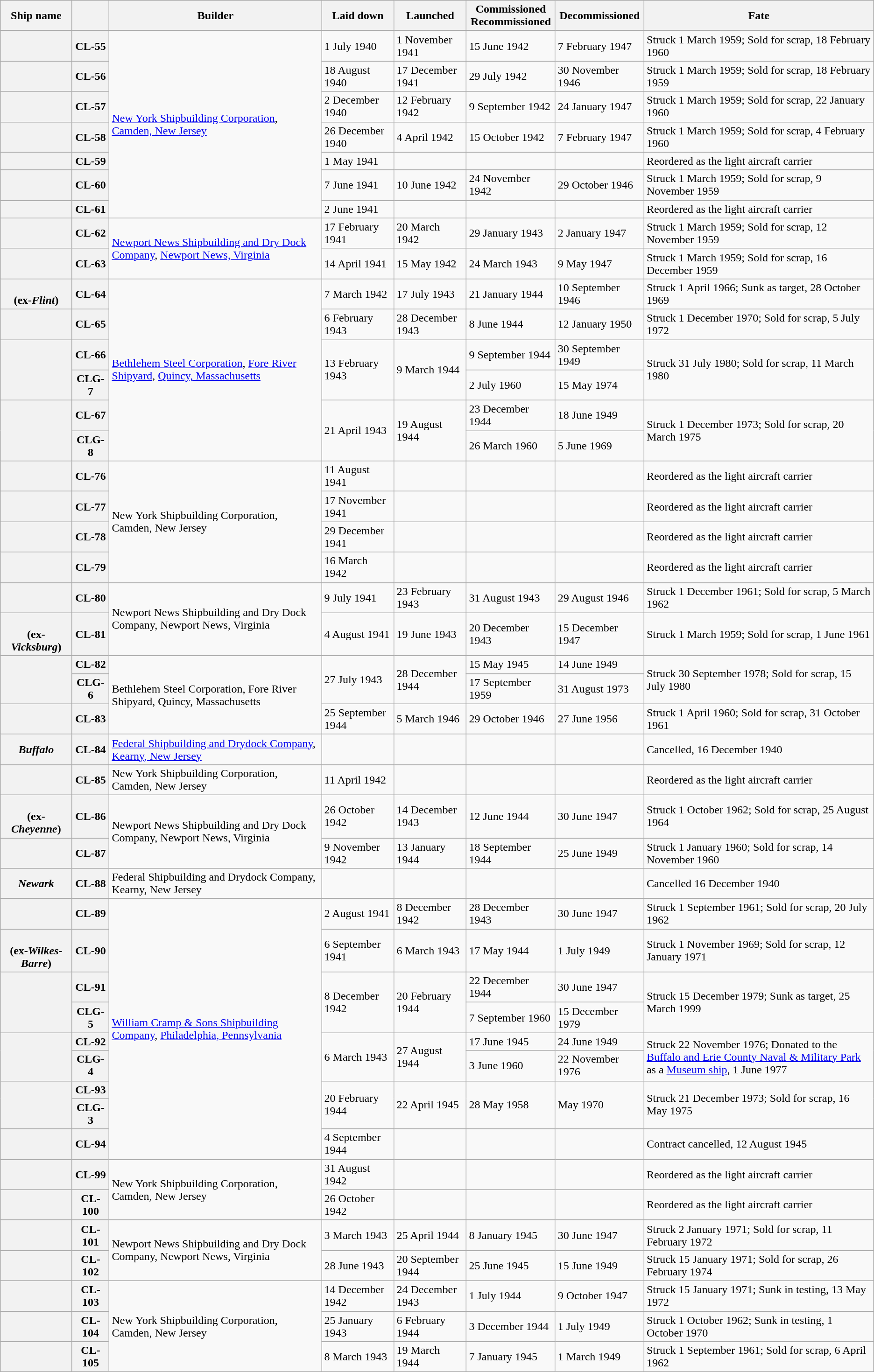<table class="sortable wikitable plainrowheaders">
<tr>
<th scope="col">Ship name</th>
<th scope="col"></th>
<th scope="col">Builder</th>
<th scope="col">Laid down</th>
<th scope="col">Launched</th>
<th scope="col">Commissioned<br>Recommissioned</th>
<th scope="col">Decommissioned</th>
<th scope="col">Fate</th>
</tr>
<tr>
<th scope="row"></th>
<th scope="row">CL-55</th>
<td rowspan=7><a href='#'>New York Shipbuilding Corporation</a>, <a href='#'>Camden, New Jersey</a></td>
<td>1 July 1940</td>
<td>1 November 1941</td>
<td>15 June 1942</td>
<td>7 February 1947</td>
<td>Struck 1 March 1959; Sold for scrap, 18 February 1960</td>
</tr>
<tr>
<th scope="row"></th>
<th scope="row">CL-56</th>
<td>18 August 1940</td>
<td>17 December 1941</td>
<td>29 July 1942</td>
<td>30 November 1946</td>
<td>Struck 1 March 1959; Sold for scrap, 18 February 1959</td>
</tr>
<tr>
<th scope="row"></th>
<th scope="row">CL-57</th>
<td>2 December 1940</td>
<td>12 February 1942</td>
<td>9 September 1942</td>
<td>24 January 1947</td>
<td>Struck 1 March 1959; Sold for scrap, 22 January 1960</td>
</tr>
<tr>
<th scope="row"></th>
<th scope="row">CL-58</th>
<td>26 December 1940</td>
<td>4 April 1942</td>
<td>15 October 1942</td>
<td>7 February 1947</td>
<td>Struck 1 March 1959; Sold for scrap, 4 February 1960</td>
</tr>
<tr>
<th scope="row"></th>
<th scope="row">CL-59</th>
<td>1 May 1941</td>
<td></td>
<td></td>
<td></td>
<td>Reordered as the light aircraft carrier </td>
</tr>
<tr>
<th scope="row"></th>
<th scope="row">CL-60</th>
<td>7 June 1941</td>
<td>10 June 1942</td>
<td>24 November 1942</td>
<td>29 October 1946</td>
<td>Struck 1 March 1959; Sold for scrap, 9 November 1959</td>
</tr>
<tr>
<th scope="row"></th>
<th scope="row">CL-61</th>
<td>2 June 1941</td>
<td></td>
<td></td>
<td></td>
<td>Reordered as the light aircraft carrier<br></td>
</tr>
<tr>
<th scope="row"></th>
<th scope="row">CL-62</th>
<td rowspan=2><a href='#'>Newport News Shipbuilding and Dry Dock Company</a>, <a href='#'>Newport News, Virginia</a></td>
<td>17 February 1941</td>
<td>20 March 1942</td>
<td>29 January 1943</td>
<td>2 January 1947</td>
<td>Struck 1 March 1959; Sold for scrap, 12 November 1959</td>
</tr>
<tr>
<th scope="row"></th>
<th scope="row">CL-63</th>
<td>14 April 1941</td>
<td>15 May 1942</td>
<td>24 March 1943</td>
<td>9 May 1947</td>
<td>Struck 1 March 1959; Sold for scrap, 16 December 1959</td>
</tr>
<tr>
<th scope="row"><br>(ex-<em>Flint</em>)</th>
<th scope="row">CL-64</th>
<td rowspan=6><a href='#'>Bethlehem Steel Corporation</a>, <a href='#'>Fore River Shipyard</a>, <a href='#'>Quincy, Massachusetts</a></td>
<td>7 March 1942</td>
<td>17 July 1943</td>
<td>21 January 1944</td>
<td>10 September 1946</td>
<td>Struck 1 April 1966; Sunk as target, 28 October 1969</td>
</tr>
<tr>
<th scope="row"></th>
<th scope="row">CL-65</th>
<td>6 February 1943</td>
<td>28 December 1943</td>
<td>8 June 1944</td>
<td>12 January 1950</td>
<td>Struck 1 December 1970; Sold for scrap, 5 July 1972</td>
</tr>
<tr>
<th scope="row" rowspan=2></th>
<th scope="row">CL-66</th>
<td rowspan=2>13 February 1943</td>
<td rowspan=2>9 March 1944</td>
<td>9 September 1944</td>
<td>30 September 1949</td>
<td rowspan=2>Struck 31 July 1980; Sold for scrap, 11 March 1980</td>
</tr>
<tr>
<th scope="row">CLG-7</th>
<td>2 July 1960</td>
<td>15 May 1974</td>
</tr>
<tr>
<th scope="row" rowspan=2></th>
<th scope="row">CL-67</th>
<td rowspan=2>21 April 1943</td>
<td rowspan=2>19 August 1944</td>
<td>23 December 1944</td>
<td>18 June 1949</td>
<td rowspan=2>Struck 1 December 1973; Sold for scrap, 20 March 1975</td>
</tr>
<tr>
<th scope="row">CLG-8</th>
<td>26 March 1960</td>
<td>5 June 1969</td>
</tr>
<tr>
<th scope="row"></th>
<th scope="row">CL-76</th>
<td rowspan=4>New York Shipbuilding Corporation, Camden, New Jersey</td>
<td>11 August 1941</td>
<td></td>
<td></td>
<td></td>
<td>Reordered as the light aircraft carrier<br></td>
</tr>
<tr>
<th scope="row"></th>
<th scope="row">CL-77</th>
<td>17 November 1941</td>
<td></td>
<td></td>
<td></td>
<td>Reordered as the light aircraft carrier<br></td>
</tr>
<tr>
<th scope="row"></th>
<th scope="row">CL-78</th>
<td>29 December 1941</td>
<td></td>
<td></td>
<td></td>
<td>Reordered as the light aircraft carrier<br></td>
</tr>
<tr>
<th scope="row"></th>
<th scope="row">CL-79</th>
<td>16 March 1942</td>
<td></td>
<td></td>
<td></td>
<td>Reordered as the light aircraft carrier<br></td>
</tr>
<tr>
<th scope="row"></th>
<th scope="row">CL-80</th>
<td rowspan=2>Newport News Shipbuilding and Dry Dock Company, Newport News, Virginia</td>
<td>9 July 1941</td>
<td>23 February 1943</td>
<td>31 August 1943</td>
<td>29 August 1946</td>
<td>Struck 1 December 1961; Sold for scrap, 5 March 1962</td>
</tr>
<tr>
<th scope="row"><br>(ex-<em>Vicksburg</em>)</th>
<th scope="row">CL-81</th>
<td>4 August 1941</td>
<td>19 June 1943</td>
<td>20 December 1943</td>
<td>15 December 1947</td>
<td>Struck 1 March 1959; Sold for scrap, 1 June 1961</td>
</tr>
<tr>
<th scope="row" rowspan=2></th>
<th scope="row">CL-82</th>
<td rowspan=3>Bethlehem Steel Corporation, Fore River Shipyard, Quincy, Massachusetts</td>
<td rowspan=2>27 July 1943</td>
<td rowspan=2>28 December 1944</td>
<td>15 May 1945</td>
<td>14 June 1949</td>
<td rowspan=2>Struck 30 September 1978; Sold for scrap, 15 July 1980</td>
</tr>
<tr>
<th scope="row">CLG-6</th>
<td>17 September 1959</td>
<td>31 August 1973</td>
</tr>
<tr>
<th scope="row"></th>
<th scope="row">CL-83</th>
<td>25 September 1944</td>
<td>5 March 1946</td>
<td>29 October 1946</td>
<td>27 June 1956</td>
<td>Struck 1 April 1960; Sold for scrap, 31 October 1961</td>
</tr>
<tr>
<th scope="row"><em>Buffalo</em></th>
<th scope="row">CL-84</th>
<td><a href='#'>Federal Shipbuilding and Drydock Company</a>, <a href='#'>Kearny, New Jersey</a></td>
<td></td>
<td></td>
<td></td>
<td></td>
<td>Cancelled, 16 December 1940</td>
</tr>
<tr>
<th scope="row"></th>
<th scope="row">CL-85</th>
<td>New York Shipbuilding Corporation, Camden, New Jersey</td>
<td>11 April 1942</td>
<td></td>
<td></td>
<td></td>
<td>Reordered as the light aircraft carrier </td>
</tr>
<tr>
<th scope="row"><br>(ex-<em>Cheyenne</em>)</th>
<th scope="row">CL-86</th>
<td rowspan=2>Newport News Shipbuilding and Dry Dock Company, Newport News, Virginia</td>
<td>26 October 1942</td>
<td>14 December 1943</td>
<td>12 June 1944</td>
<td>30 June 1947</td>
<td>Struck 1 October 1962; Sold for scrap, 25 August 1964</td>
</tr>
<tr>
<th scope="row"></th>
<th scope="row">CL-87</th>
<td>9 November 1942</td>
<td>13 January 1944</td>
<td>18 September 1944</td>
<td>25 June 1949</td>
<td>Struck 1 January 1960; Sold for scrap, 14 November 1960</td>
</tr>
<tr>
<th scope="row"><em>Newark</em></th>
<th scope="row">CL-88</th>
<td>Federal Shipbuilding and Drydock Company, Kearny, New Jersey</td>
<td></td>
<td></td>
<td></td>
<td></td>
<td>Cancelled 16 December 1940</td>
</tr>
<tr>
<th scope="row"></th>
<th scope="row">CL-89</th>
<td rowspan=9><a href='#'>William Cramp & Sons Shipbuilding Company</a>, <a href='#'>Philadelphia, Pennsylvania</a></td>
<td>2 August 1941</td>
<td>8 December 1942</td>
<td>28 December 1943</td>
<td>30 June 1947</td>
<td>Struck 1 September 1961; Sold for scrap, 20 July 1962</td>
</tr>
<tr>
<th scope="row"><br>(ex-<em>Wilkes-Barre</em>)</th>
<th scope="row">CL-90</th>
<td>6 September 1941</td>
<td>6 March 1943</td>
<td>17 May 1944</td>
<td>1 July 1949</td>
<td>Struck 1 November 1969; Sold for scrap, 12 January 1971</td>
</tr>
<tr>
<th scope="row" rowspan=2></th>
<th scope="row">CL-91</th>
<td rowspan=2>8 December 1942</td>
<td rowspan=2>20 February 1944</td>
<td>22 December 1944</td>
<td>30 June 1947</td>
<td rowspan=2>Struck 15 December 1979; Sunk as target, 25 March 1999</td>
</tr>
<tr>
<th scope="row">CLG-5</th>
<td>7 September 1960</td>
<td>15 December 1979</td>
</tr>
<tr>
<th scope="row" rowspan=2></th>
<th scope="row">CL-92</th>
<td rowspan=2>6 March 1943</td>
<td rowspan=2>27 August 1944</td>
<td>17 June 1945</td>
<td>24 June 1949</td>
<td rowspan=2>Struck 22 November 1976; Donated to the <a href='#'>Buffalo and Erie County Naval & Military Park</a><br>as a <a href='#'>Museum ship</a>, 1 June 1977</td>
</tr>
<tr>
<th scope="row">CLG- 4</th>
<td>3 June 1960</td>
<td>22 November 1976</td>
</tr>
<tr>
<th scope="row" rowspan=2></th>
<th scope="row">CL-93</th>
<td rowspan=2>20 February 1944</td>
<td rowspan=2>22 April 1945</td>
<td rowspan=2>28 May 1958</td>
<td rowspan=2>May 1970</td>
<td rowspan=2>Struck 21 December 1973; Sold for scrap, 16 May 1975</td>
</tr>
<tr>
<th scope="row">CLG-3</th>
</tr>
<tr>
<th scope="row"></th>
<th scope="row">CL-94</th>
<td>4 September 1944</td>
<td></td>
<td></td>
<td></td>
<td>Contract cancelled, 12 August 1945</td>
</tr>
<tr>
<th scope="row"></th>
<th scope="row">CL-99</th>
<td rowspan=2>New York Shipbuilding Corporation, Camden, New Jersey</td>
<td>31 August 1942</td>
<td></td>
<td></td>
<td></td>
<td>Reordered as the light aircraft carrier </td>
</tr>
<tr>
<th scope="row"></th>
<th scope="row">CL-100</th>
<td>26 October 1942</td>
<td></td>
<td></td>
<td></td>
<td>Reordered as the light aircraft carrier </td>
</tr>
<tr>
<th scope="row"></th>
<th scope="row">CL-101</th>
<td rowspan=2>Newport News Shipbuilding and Dry Dock Company, Newport News, Virginia</td>
<td>3 March 1943</td>
<td>25 April 1944</td>
<td>8 January 1945</td>
<td>30 June 1947</td>
<td>Struck 2 January 1971; Sold for scrap, 11 February 1972</td>
</tr>
<tr>
<th scope="row"></th>
<th scope="row">CL-102</th>
<td>28 June 1943</td>
<td>20 September 1944</td>
<td>25 June 1945</td>
<td>15 June 1949</td>
<td>Struck 15 January 1971; Sold for scrap, 26 February 1974</td>
</tr>
<tr>
<th scope="row"></th>
<th scope="row">CL-103</th>
<td rowspan=3>New York Shipbuilding Corporation, Camden, New Jersey</td>
<td>14 December 1942</td>
<td>24 December 1943</td>
<td>1 July 1944</td>
<td>9 October 1947</td>
<td>Struck 15 January 1971; Sunk in testing, 13 May 1972</td>
</tr>
<tr>
<th scope="row"></th>
<th scope="row">CL-104</th>
<td>25 January 1943</td>
<td>6 February 1944</td>
<td>3 December 1944</td>
<td>1 July 1949</td>
<td>Struck 1 October 1962; Sunk in testing, 1 October 1970</td>
</tr>
<tr>
<th scope="row"></th>
<th scope="row">CL-105</th>
<td>8 March 1943</td>
<td>19 March 1944</td>
<td>7 January 1945</td>
<td>1 March 1949</td>
<td>Struck 1 September 1961; Sold for scrap, 6 April 1962</td>
</tr>
</table>
